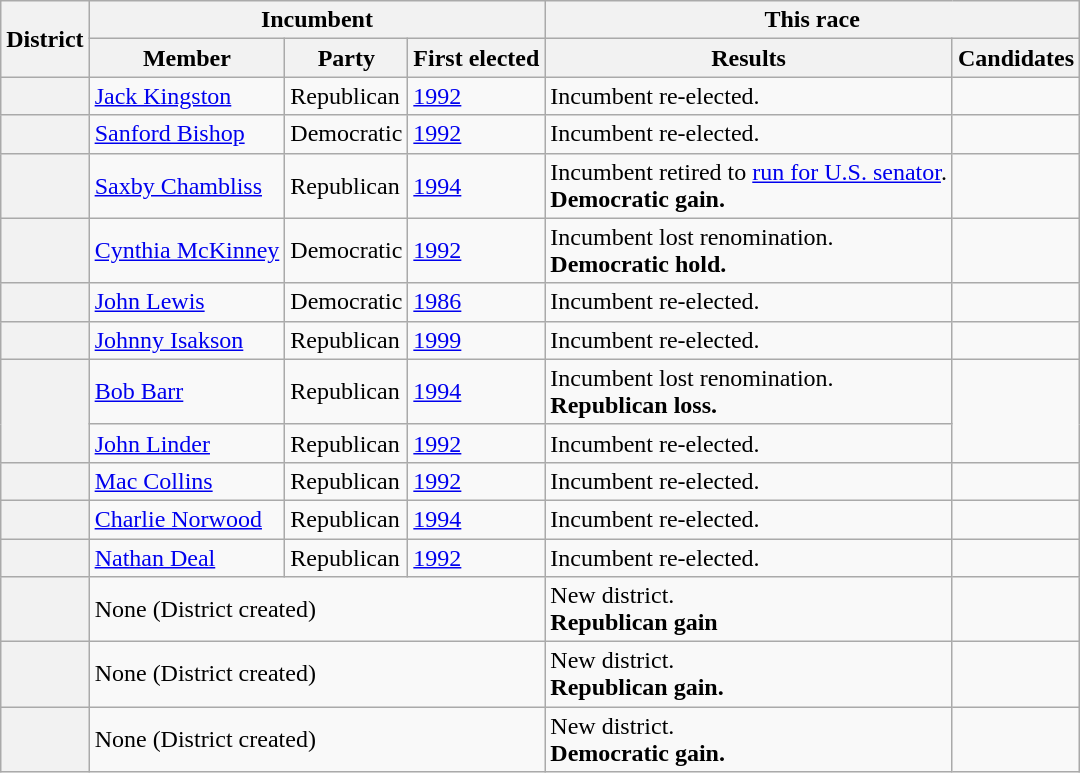<table class=wikitable>
<tr>
<th rowspan=2>District</th>
<th colspan=3>Incumbent</th>
<th colspan=2>This race</th>
</tr>
<tr>
<th>Member</th>
<th>Party</th>
<th>First elected</th>
<th>Results</th>
<th>Candidates</th>
</tr>
<tr>
<th></th>
<td><a href='#'>Jack Kingston</a></td>
<td>Republican</td>
<td><a href='#'>1992</a></td>
<td>Incumbent re-elected.</td>
<td nowrap></td>
</tr>
<tr>
<th></th>
<td><a href='#'>Sanford Bishop</a></td>
<td>Democratic</td>
<td><a href='#'>1992</a></td>
<td>Incumbent re-elected.</td>
<td nowrap></td>
</tr>
<tr>
<th></th>
<td><a href='#'>Saxby Chambliss</a><br></td>
<td>Republican</td>
<td><a href='#'>1994</a></td>
<td>Incumbent retired to <a href='#'>run for U.S. senator</a>.<br><strong>Democratic gain.</strong></td>
<td nowrap></td>
</tr>
<tr>
<th></th>
<td><a href='#'>Cynthia McKinney</a></td>
<td>Democratic</td>
<td><a href='#'>1992</a></td>
<td>Incumbent lost renomination.<br><strong>Democratic hold.</strong></td>
<td nowrap></td>
</tr>
<tr>
<th></th>
<td><a href='#'>John Lewis</a></td>
<td>Democratic</td>
<td><a href='#'>1986</a></td>
<td>Incumbent re-elected.</td>
<td nowrap></td>
</tr>
<tr>
<th></th>
<td><a href='#'>Johnny Isakson</a></td>
<td>Republican</td>
<td><a href='#'>1999 </a></td>
<td>Incumbent re-elected.</td>
<td nowrap></td>
</tr>
<tr>
<th rowspan=2></th>
<td><a href='#'>Bob Barr</a></td>
<td>Republican</td>
<td><a href='#'>1994</a></td>
<td>Incumbent lost renomination.<br><strong>Republican loss.</strong></td>
<td rowspan=2 nowrap></td>
</tr>
<tr>
<td><a href='#'>John Linder</a><br></td>
<td>Republican</td>
<td><a href='#'>1992</a></td>
<td>Incumbent re-elected.</td>
</tr>
<tr>
<th></th>
<td><a href='#'>Mac Collins</a><br></td>
<td>Republican</td>
<td><a href='#'>1992</a></td>
<td>Incumbent re-elected.</td>
<td nowrap></td>
</tr>
<tr>
<th></th>
<td><a href='#'>Charlie Norwood</a><br></td>
<td>Republican</td>
<td><a href='#'>1994</a></td>
<td>Incumbent re-elected.</td>
<td nowrap></td>
</tr>
<tr>
<th></th>
<td><a href='#'>Nathan Deal</a><br></td>
<td>Republican</td>
<td><a href='#'>1992</a></td>
<td>Incumbent re-elected.</td>
<td nowrap></td>
</tr>
<tr>
<th></th>
<td colspan=3>None (District created)</td>
<td>New district.<br><strong>Republican gain</strong></td>
<td nowrap></td>
</tr>
<tr>
<th></th>
<td colspan=3>None (District created)</td>
<td>New district.<br><strong>Republican gain.</strong></td>
<td nowrap></td>
</tr>
<tr>
<th></th>
<td colspan=3>None (District created)</td>
<td>New district.<br><strong>Democratic gain.</strong></td>
<td nowrap></td>
</tr>
</table>
